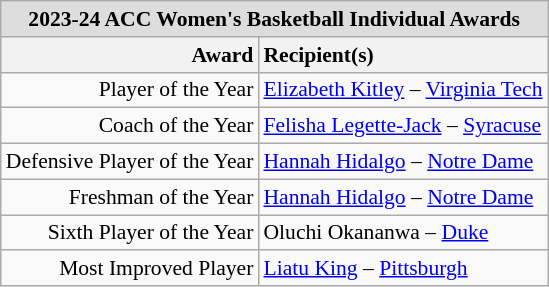<table class="wikitable" style="white-space:nowrap; font-size:90%;">
<tr>
<td colspan="2" style="text-align:center; background:#ddd;"><strong>2023-24 ACC Women's Basketball Individual Awards</strong></td>
</tr>
<tr>
<th style="text-align:right;">Award</th>
<th style="text-align:left;">Recipient(s)</th>
</tr>
<tr>
<td style="text-align:right;">Player of the Year</td>
<td style="text-align:left;"><a href='#'>Elizabeth Kitley</a> – <a href='#'>Virginia Tech</a></td>
</tr>
<tr>
<td style="text-align:right;">Coach of the Year</td>
<td style="text-align:left;"><a href='#'>Felisha Legette-Jack</a> – <a href='#'>Syracuse</a></td>
</tr>
<tr>
<td style="text-align:right;">Defensive Player of the Year</td>
<td style="text-align:left;"><a href='#'>Hannah Hidalgo</a> – <a href='#'>Notre Dame</a></td>
</tr>
<tr>
<td style="text-align:right;">Freshman of the Year</td>
<td style="text-align:left;"><a href='#'>Hannah Hidalgo</a> – <a href='#'>Notre Dame</a></td>
</tr>
<tr>
<td style="text-align:right;">Sixth Player of the Year</td>
<td style="text-align:left;">Oluchi Okananwa – <a href='#'>Duke</a></td>
</tr>
<tr>
<td style="text-align:right;">Most Improved Player</td>
<td style="text-align:left;"><a href='#'>Liatu King</a> – <a href='#'>Pittsburgh</a></td>
</tr>
</table>
